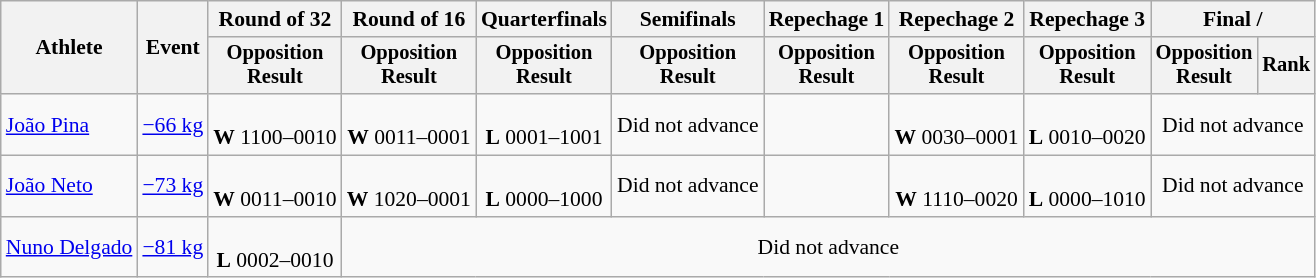<table class="wikitable" style="font-size:90%">
<tr>
<th rowspan="2">Athlete</th>
<th rowspan="2">Event</th>
<th>Round of 32</th>
<th>Round of 16</th>
<th>Quarterfinals</th>
<th>Semifinals</th>
<th>Repechage 1</th>
<th>Repechage 2</th>
<th>Repechage 3</th>
<th colspan=2>Final / </th>
</tr>
<tr style="font-size:95%">
<th>Opposition<br>Result</th>
<th>Opposition<br>Result</th>
<th>Opposition<br>Result</th>
<th>Opposition<br>Result</th>
<th>Opposition<br>Result</th>
<th>Opposition<br>Result</th>
<th>Opposition<br>Result</th>
<th>Opposition<br>Result</th>
<th>Rank</th>
</tr>
<tr align=center>
<td align=left><a href='#'>João Pina</a></td>
<td align=left><a href='#'>−66 kg</a></td>
<td><br><strong>W</strong> 1100–0010</td>
<td><br><strong>W</strong> 0011–0001</td>
<td><br><strong>L</strong> 0001–1001</td>
<td>Did not advance</td>
<td></td>
<td><br><strong>W</strong> 0030–0001</td>
<td><br><strong>L</strong> 0010–0020</td>
<td colspan=2>Did not advance</td>
</tr>
<tr align=center>
<td align=left><a href='#'>João Neto</a></td>
<td align=left><a href='#'>−73 kg</a></td>
<td><br><strong>W</strong> 0011–0010</td>
<td><br><strong>W</strong> 1020–0001</td>
<td><br><strong>L</strong> 0000–1000</td>
<td>Did not advance</td>
<td></td>
<td><br><strong>W</strong> 1110–0020</td>
<td><br><strong>L</strong> 0000–1010</td>
<td colspan=2>Did not advance</td>
</tr>
<tr align=center>
<td align=left><a href='#'>Nuno Delgado</a></td>
<td align=left><a href='#'>−81 kg</a></td>
<td><br><strong>L</strong> 0002–0010</td>
<td colspan=8>Did not advance</td>
</tr>
</table>
